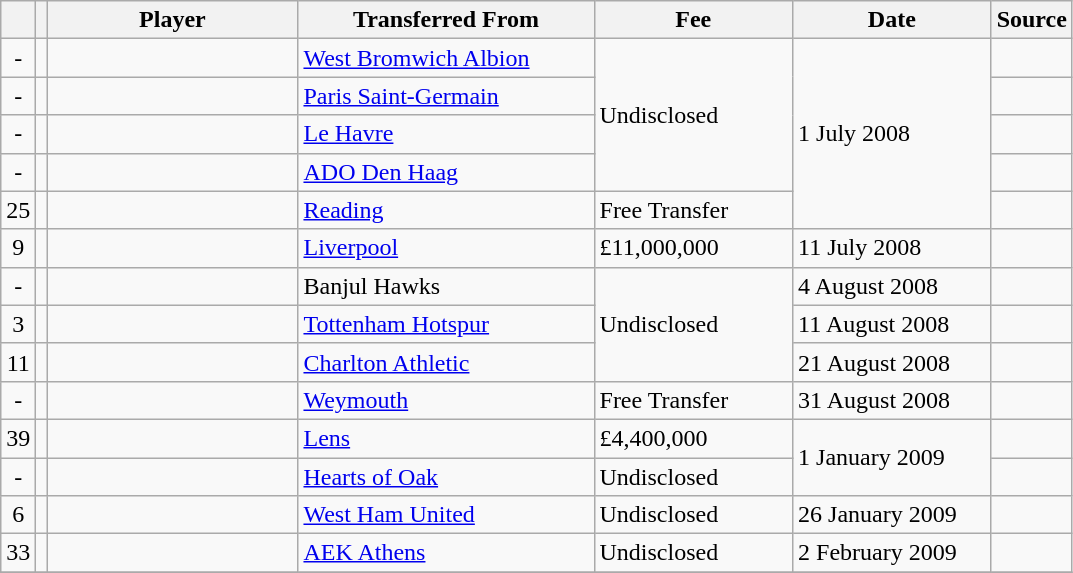<table class="wikitable plainrowheaders sortable">
<tr>
<th></th>
<th></th>
<th scope=col; style="width: 160px;">Player</th>
<th scope=col; style="width: 190px;">Transferred From</th>
<th scope=col; style="width: 125px;">Fee</th>
<th scope=col; style="width: 125px;">Date</th>
<th scope=col>Source</th>
</tr>
<tr>
<td align=center>-</td>
<td align=center></td>
<td></td>
<td> <a href='#'>West Bromwich Albion</a></td>
<td rowspan="4">Undisclosed</td>
<td rowspan="5">1 July 2008</td>
<td></td>
</tr>
<tr>
<td align=center>-</td>
<td align=center></td>
<td></td>
<td> <a href='#'>Paris Saint-Germain</a></td>
<td></td>
</tr>
<tr>
<td align=center>-</td>
<td align=center></td>
<td></td>
<td> <a href='#'>Le Havre</a></td>
<td></td>
</tr>
<tr>
<td align=center>-</td>
<td align=center></td>
<td></td>
<td> <a href='#'>ADO Den Haag</a></td>
<td></td>
</tr>
<tr>
<td align=center>25</td>
<td align=center></td>
<td></td>
<td> <a href='#'>Reading</a></td>
<td>Free Transfer</td>
<td></td>
</tr>
<tr>
<td align=center>9</td>
<td align=center></td>
<td></td>
<td> <a href='#'>Liverpool</a></td>
<td>£11,000,000</td>
<td>11 July 2008</td>
<td></td>
</tr>
<tr>
<td align=center>-</td>
<td align=center></td>
<td></td>
<td> Banjul Hawks</td>
<td rowspan="3">Undisclosed</td>
<td>4 August 2008</td>
<td></td>
</tr>
<tr>
<td align=center>3</td>
<td align=center></td>
<td></td>
<td> <a href='#'>Tottenham Hotspur</a></td>
<td>11 August 2008</td>
<td></td>
</tr>
<tr>
<td align=center>11</td>
<td align=center></td>
<td></td>
<td> <a href='#'>Charlton Athletic</a></td>
<td>21 August 2008</td>
<td></td>
</tr>
<tr>
<td align=center>-</td>
<td align=center></td>
<td></td>
<td> <a href='#'>Weymouth</a></td>
<td>Free Transfer</td>
<td>31 August 2008</td>
<td></td>
</tr>
<tr>
<td align=center>39</td>
<td align=center></td>
<td></td>
<td> <a href='#'>Lens</a></td>
<td>£4,400,000</td>
<td rowspan="2">1 January 2009</td>
<td></td>
</tr>
<tr>
<td align=center>-</td>
<td align=center></td>
<td></td>
<td> <a href='#'>Hearts of Oak</a></td>
<td>Undisclosed</td>
<td></td>
</tr>
<tr>
<td align=center>6</td>
<td align=center></td>
<td></td>
<td> <a href='#'>West Ham United</a></td>
<td>Undisclosed</td>
<td>26 January 2009</td>
<td></td>
</tr>
<tr>
<td align=center>33</td>
<td align=center></td>
<td></td>
<td> <a href='#'>AEK Athens</a></td>
<td>Undisclosed</td>
<td>2 February 2009</td>
<td></td>
</tr>
<tr>
</tr>
</table>
